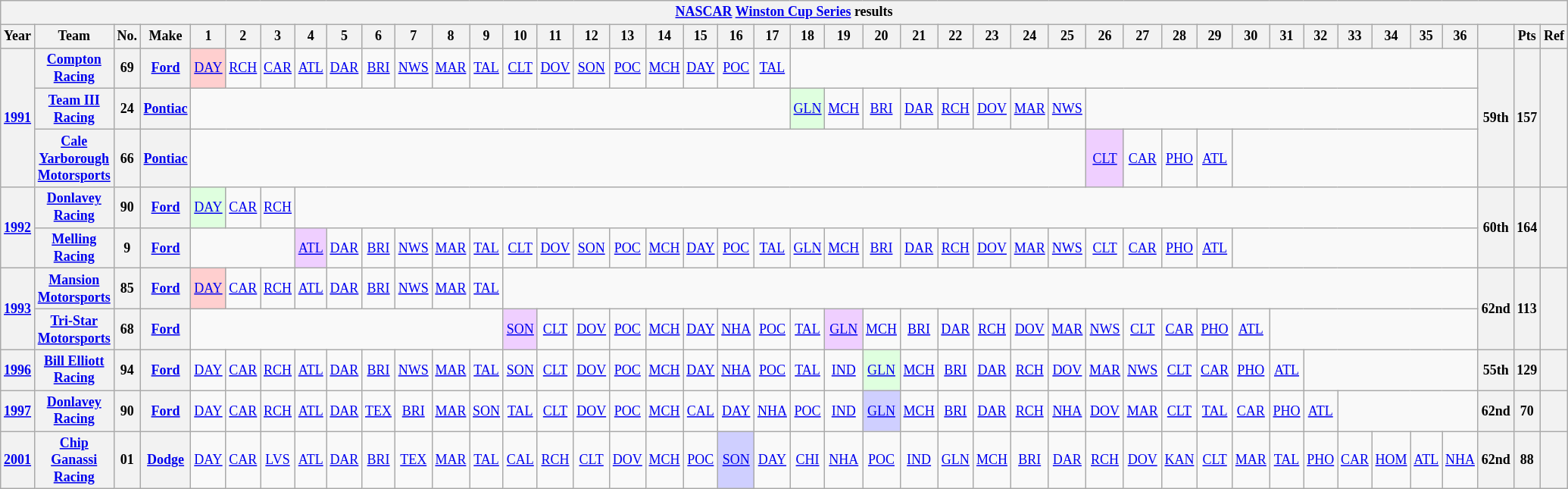<table class="wikitable" style="text-align:center; font-size:75%">
<tr>
<th colspan=45><a href='#'>NASCAR</a> <a href='#'>Winston Cup Series</a> results</th>
</tr>
<tr>
<th>Year</th>
<th>Team</th>
<th>No.</th>
<th>Make</th>
<th>1</th>
<th>2</th>
<th>3</th>
<th>4</th>
<th>5</th>
<th>6</th>
<th>7</th>
<th>8</th>
<th>9</th>
<th>10</th>
<th>11</th>
<th>12</th>
<th>13</th>
<th>14</th>
<th>15</th>
<th>16</th>
<th>17</th>
<th>18</th>
<th>19</th>
<th>20</th>
<th>21</th>
<th>22</th>
<th>23</th>
<th>24</th>
<th>25</th>
<th>26</th>
<th>27</th>
<th>28</th>
<th>29</th>
<th>30</th>
<th>31</th>
<th>32</th>
<th>33</th>
<th>34</th>
<th>35</th>
<th>36</th>
<th></th>
<th>Pts</th>
<th>Ref</th>
</tr>
<tr>
<th rowspan=3><a href='#'>1991</a></th>
<th><a href='#'>Compton Racing</a></th>
<th>69</th>
<th><a href='#'>Ford</a></th>
<td style="background:#FFCFCF;"><a href='#'>DAY</a><br></td>
<td><a href='#'>RCH</a></td>
<td><a href='#'>CAR</a></td>
<td><a href='#'>ATL</a></td>
<td><a href='#'>DAR</a></td>
<td><a href='#'>BRI</a></td>
<td><a href='#'>NWS</a></td>
<td><a href='#'>MAR</a></td>
<td><a href='#'>TAL</a></td>
<td><a href='#'>CLT</a></td>
<td><a href='#'>DOV</a></td>
<td><a href='#'>SON</a></td>
<td><a href='#'>POC</a></td>
<td><a href='#'>MCH</a></td>
<td><a href='#'>DAY</a></td>
<td><a href='#'>POC</a></td>
<td><a href='#'>TAL</a></td>
<td colspan=19></td>
<th rowspan=3>59th</th>
<th rowspan=3>157</th>
<th rowspan=3></th>
</tr>
<tr>
<th><a href='#'>Team III Racing</a></th>
<th>24</th>
<th><a href='#'>Pontiac</a></th>
<td colspan=17></td>
<td style="background:#DFFFDF;"><a href='#'>GLN</a><br></td>
<td><a href='#'>MCH</a></td>
<td><a href='#'>BRI</a></td>
<td><a href='#'>DAR</a></td>
<td><a href='#'>RCH</a></td>
<td><a href='#'>DOV</a></td>
<td><a href='#'>MAR</a></td>
<td><a href='#'>NWS</a></td>
<td colspan=11></td>
</tr>
<tr>
<th><a href='#'>Cale Yarborough Motorsports</a></th>
<th>66</th>
<th><a href='#'>Pontiac</a></th>
<td colspan=25></td>
<td style="background:#EFCFFF;"><a href='#'>CLT</a><br></td>
<td><a href='#'>CAR</a></td>
<td><a href='#'>PHO</a></td>
<td><a href='#'>ATL</a></td>
<td colspan=7></td>
</tr>
<tr>
<th rowspan=2><a href='#'>1992</a></th>
<th><a href='#'>Donlavey Racing</a></th>
<th>90</th>
<th><a href='#'>Ford</a></th>
<td style="background:#DFFFDF;"><a href='#'>DAY</a><br></td>
<td><a href='#'>CAR</a></td>
<td><a href='#'>RCH</a></td>
<td colspan=33></td>
<th rowspan=2>60th</th>
<th rowspan=2>164</th>
<th rowspan=2></th>
</tr>
<tr>
<th><a href='#'>Melling Racing</a></th>
<th>9</th>
<th><a href='#'>Ford</a></th>
<td colspan=3></td>
<td style="background:#EFCFFF;"><a href='#'>ATL</a><br></td>
<td><a href='#'>DAR</a></td>
<td><a href='#'>BRI</a></td>
<td><a href='#'>NWS</a></td>
<td><a href='#'>MAR</a></td>
<td><a href='#'>TAL</a></td>
<td><a href='#'>CLT</a></td>
<td><a href='#'>DOV</a></td>
<td><a href='#'>SON</a></td>
<td><a href='#'>POC</a></td>
<td><a href='#'>MCH</a></td>
<td><a href='#'>DAY</a></td>
<td><a href='#'>POC</a></td>
<td><a href='#'>TAL</a></td>
<td><a href='#'>GLN</a></td>
<td><a href='#'>MCH</a></td>
<td><a href='#'>BRI</a></td>
<td><a href='#'>DAR</a></td>
<td><a href='#'>RCH</a></td>
<td><a href='#'>DOV</a></td>
<td><a href='#'>MAR</a></td>
<td><a href='#'>NWS</a></td>
<td><a href='#'>CLT</a></td>
<td><a href='#'>CAR</a></td>
<td><a href='#'>PHO</a></td>
<td><a href='#'>ATL</a></td>
<td colspan=7></td>
</tr>
<tr>
<th rowspan=2><a href='#'>1993</a></th>
<th><a href='#'>Mansion Motorsports</a></th>
<th>85</th>
<th><a href='#'>Ford</a></th>
<td style="background:#FFCFCF;"><a href='#'>DAY</a><br></td>
<td><a href='#'>CAR</a></td>
<td><a href='#'>RCH</a></td>
<td><a href='#'>ATL</a></td>
<td><a href='#'>DAR</a></td>
<td><a href='#'>BRI</a></td>
<td><a href='#'>NWS</a></td>
<td><a href='#'>MAR</a></td>
<td><a href='#'>TAL</a></td>
<td colspan=27></td>
<th rowspan=2>62nd</th>
<th rowspan=2>113</th>
<th rowspan=2></th>
</tr>
<tr>
<th><a href='#'>Tri-Star Motorsports</a></th>
<th>68</th>
<th><a href='#'>Ford</a></th>
<td colspan=9></td>
<td style="background:#EFCFFF;"><a href='#'>SON</a><br></td>
<td><a href='#'>CLT</a></td>
<td><a href='#'>DOV</a></td>
<td><a href='#'>POC</a></td>
<td><a href='#'>MCH</a></td>
<td><a href='#'>DAY</a></td>
<td><a href='#'>NHA</a></td>
<td><a href='#'>POC</a></td>
<td><a href='#'>TAL</a></td>
<td style="background:#EFCFFF;"><a href='#'>GLN</a><br></td>
<td><a href='#'>MCH</a></td>
<td><a href='#'>BRI</a></td>
<td><a href='#'>DAR</a></td>
<td><a href='#'>RCH</a></td>
<td><a href='#'>DOV</a></td>
<td><a href='#'>MAR</a></td>
<td><a href='#'>NWS</a></td>
<td><a href='#'>CLT</a></td>
<td><a href='#'>CAR</a></td>
<td><a href='#'>PHO</a></td>
<td><a href='#'>ATL</a></td>
<td colspan=6></td>
</tr>
<tr>
<th><a href='#'>1996</a></th>
<th><a href='#'>Bill Elliott Racing</a></th>
<th>94</th>
<th><a href='#'>Ford</a></th>
<td><a href='#'>DAY</a></td>
<td><a href='#'>CAR</a></td>
<td><a href='#'>RCH</a></td>
<td><a href='#'>ATL</a></td>
<td><a href='#'>DAR</a></td>
<td><a href='#'>BRI</a></td>
<td><a href='#'>NWS</a></td>
<td><a href='#'>MAR</a></td>
<td><a href='#'>TAL</a></td>
<td><a href='#'>SON</a></td>
<td><a href='#'>CLT</a></td>
<td><a href='#'>DOV</a></td>
<td><a href='#'>POC</a></td>
<td><a href='#'>MCH</a></td>
<td><a href='#'>DAY</a></td>
<td><a href='#'>NHA</a></td>
<td><a href='#'>POC</a></td>
<td><a href='#'>TAL</a></td>
<td><a href='#'>IND</a></td>
<td style="background:#DFFFDF;"><a href='#'>GLN</a><br></td>
<td><a href='#'>MCH</a></td>
<td><a href='#'>BRI</a></td>
<td><a href='#'>DAR</a></td>
<td><a href='#'>RCH</a></td>
<td><a href='#'>DOV</a></td>
<td><a href='#'>MAR</a></td>
<td><a href='#'>NWS</a></td>
<td><a href='#'>CLT</a></td>
<td><a href='#'>CAR</a></td>
<td><a href='#'>PHO</a></td>
<td><a href='#'>ATL</a></td>
<td colspan=5></td>
<th>55th</th>
<th>129</th>
<th></th>
</tr>
<tr>
<th><a href='#'>1997</a></th>
<th><a href='#'>Donlavey Racing</a></th>
<th>90</th>
<th><a href='#'>Ford</a></th>
<td><a href='#'>DAY</a></td>
<td><a href='#'>CAR</a></td>
<td><a href='#'>RCH</a></td>
<td><a href='#'>ATL</a></td>
<td><a href='#'>DAR</a></td>
<td><a href='#'>TEX</a></td>
<td><a href='#'>BRI</a></td>
<td><a href='#'>MAR</a></td>
<td><a href='#'>SON</a></td>
<td><a href='#'>TAL</a></td>
<td><a href='#'>CLT</a></td>
<td><a href='#'>DOV</a></td>
<td><a href='#'>POC</a></td>
<td><a href='#'>MCH</a></td>
<td><a href='#'>CAL</a></td>
<td><a href='#'>DAY</a></td>
<td><a href='#'>NHA</a></td>
<td><a href='#'>POC</a></td>
<td><a href='#'>IND</a></td>
<td style="background:#CFCFFF;"><a href='#'>GLN</a><br></td>
<td><a href='#'>MCH</a></td>
<td><a href='#'>BRI</a></td>
<td><a href='#'>DAR</a></td>
<td><a href='#'>RCH</a></td>
<td><a href='#'>NHA</a></td>
<td><a href='#'>DOV</a></td>
<td><a href='#'>MAR</a></td>
<td><a href='#'>CLT</a></td>
<td><a href='#'>TAL</a></td>
<td><a href='#'>CAR</a></td>
<td><a href='#'>PHO</a></td>
<td><a href='#'>ATL</a></td>
<td colspan=4></td>
<th>62nd</th>
<th>70</th>
<th></th>
</tr>
<tr>
<th><a href='#'>2001</a></th>
<th><a href='#'>Chip Ganassi Racing</a></th>
<th>01</th>
<th><a href='#'>Dodge</a></th>
<td><a href='#'>DAY</a></td>
<td><a href='#'>CAR</a></td>
<td><a href='#'>LVS</a></td>
<td><a href='#'>ATL</a></td>
<td><a href='#'>DAR</a></td>
<td><a href='#'>BRI</a></td>
<td><a href='#'>TEX</a></td>
<td><a href='#'>MAR</a></td>
<td><a href='#'>TAL</a></td>
<td><a href='#'>CAL</a></td>
<td><a href='#'>RCH</a></td>
<td><a href='#'>CLT</a></td>
<td><a href='#'>DOV</a></td>
<td><a href='#'>MCH</a></td>
<td><a href='#'>POC</a></td>
<td style="background:#CFCFFF;"><a href='#'>SON</a><br></td>
<td><a href='#'>DAY</a></td>
<td><a href='#'>CHI</a></td>
<td><a href='#'>NHA</a></td>
<td><a href='#'>POC</a></td>
<td><a href='#'>IND</a></td>
<td><a href='#'>GLN</a></td>
<td><a href='#'>MCH</a></td>
<td><a href='#'>BRI</a></td>
<td><a href='#'>DAR</a></td>
<td><a href='#'>RCH</a></td>
<td><a href='#'>DOV</a></td>
<td><a href='#'>KAN</a></td>
<td><a href='#'>CLT</a></td>
<td><a href='#'>MAR</a></td>
<td><a href='#'>TAL</a></td>
<td><a href='#'>PHO</a></td>
<td><a href='#'>CAR</a></td>
<td><a href='#'>HOM</a></td>
<td><a href='#'>ATL</a></td>
<td><a href='#'>NHA</a></td>
<th>62nd</th>
<th>88</th>
<th></th>
</tr>
</table>
